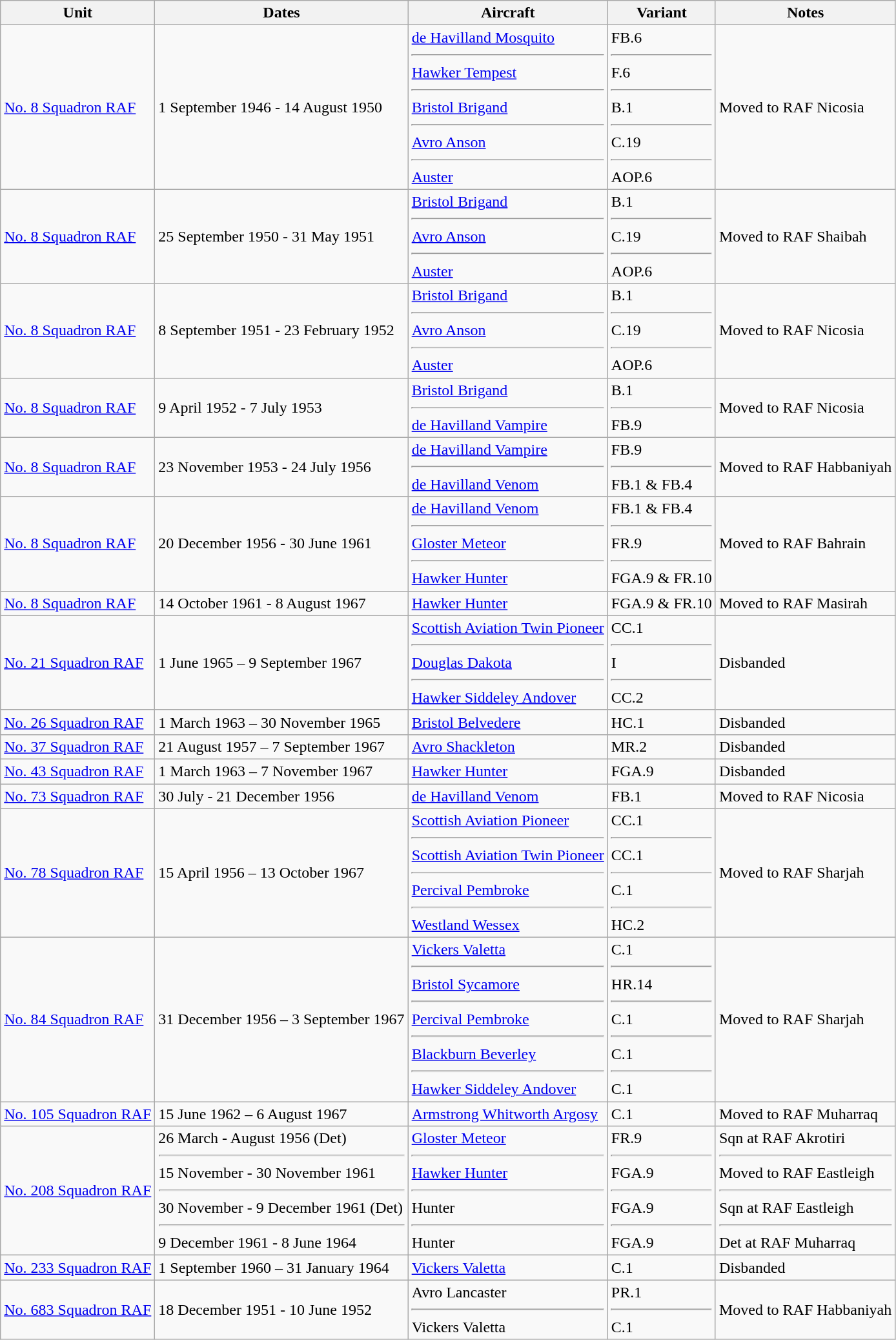<table class="wikitable">
<tr>
<th>Unit</th>
<th>Dates</th>
<th>Aircraft</th>
<th>Variant</th>
<th>Notes</th>
</tr>
<tr>
<td><a href='#'>No. 8 Squadron RAF</a></td>
<td>1 September 1946 - 14 August 1950</td>
<td><a href='#'>de Havilland Mosquito</a><hr><a href='#'>Hawker Tempest</a><hr><a href='#'>Bristol Brigand</a><hr><a href='#'>Avro Anson</a><hr><a href='#'>Auster</a></td>
<td>FB.6<hr>F.6<hr>B.1<hr>C.19<hr>AOP.6</td>
<td>Moved to RAF Nicosia</td>
</tr>
<tr>
<td><a href='#'>No. 8 Squadron RAF</a></td>
<td>25 September 1950 - 31 May 1951</td>
<td><a href='#'>Bristol Brigand</a><hr><a href='#'>Avro Anson</a><hr><a href='#'>Auster</a></td>
<td>B.1<hr>C.19<hr>AOP.6</td>
<td>Moved to RAF Shaibah</td>
</tr>
<tr>
<td><a href='#'>No. 8 Squadron RAF</a></td>
<td>8 September 1951 - 23 February 1952</td>
<td><a href='#'>Bristol Brigand</a><hr><a href='#'>Avro Anson</a><hr><a href='#'>Auster</a></td>
<td>B.1<hr>C.19<hr>AOP.6</td>
<td>Moved to RAF Nicosia</td>
</tr>
<tr>
<td><a href='#'>No. 8 Squadron RAF</a></td>
<td>9 April 1952 - 7 July 1953</td>
<td><a href='#'>Bristol Brigand</a><hr><a href='#'>de Havilland Vampire</a></td>
<td>B.1<hr>FB.9</td>
<td>Moved to RAF Nicosia</td>
</tr>
<tr>
<td><a href='#'>No. 8 Squadron RAF</a></td>
<td>23 November 1953 - 24 July 1956</td>
<td><a href='#'>de Havilland Vampire</a><hr><a href='#'>de Havilland Venom</a></td>
<td>FB.9<hr>FB.1 & FB.4</td>
<td>Moved to RAF Habbaniyah</td>
</tr>
<tr>
<td><a href='#'>No. 8 Squadron RAF</a></td>
<td>20 December 1956 - 30 June 1961</td>
<td><a href='#'>de Havilland Venom</a><hr><a href='#'>Gloster Meteor</a><hr><a href='#'>Hawker Hunter</a></td>
<td>FB.1 & FB.4<hr>FR.9<hr>FGA.9 & FR.10</td>
<td>Moved to RAF Bahrain</td>
</tr>
<tr>
<td><a href='#'>No. 8 Squadron RAF</a></td>
<td>14 October 1961 - 8 August 1967</td>
<td><a href='#'>Hawker Hunter</a></td>
<td>FGA.9 & FR.10</td>
<td>Moved to RAF Masirah</td>
</tr>
<tr>
<td><a href='#'>No. 21 Squadron RAF</a></td>
<td>1 June 1965 – 9 September 1967</td>
<td><a href='#'>Scottish Aviation Twin Pioneer</a><hr><a href='#'>Douglas Dakota</a><hr><a href='#'>Hawker Siddeley Andover</a></td>
<td>CC.1<hr>I<hr>CC.2</td>
<td>Disbanded</td>
</tr>
<tr>
<td><a href='#'>No. 26 Squadron RAF</a></td>
<td>1 March 1963 – 30 November 1965</td>
<td><a href='#'>Bristol Belvedere</a></td>
<td>HC.1</td>
<td>Disbanded</td>
</tr>
<tr>
<td><a href='#'>No. 37 Squadron RAF</a></td>
<td>21 August 1957 – 7 September 1967</td>
<td><a href='#'>Avro Shackleton</a></td>
<td>MR.2</td>
<td>Disbanded</td>
</tr>
<tr>
<td><a href='#'>No. 43 Squadron RAF</a></td>
<td>1 March 1963 – 7 November 1967</td>
<td><a href='#'>Hawker Hunter</a></td>
<td>FGA.9</td>
<td>Disbanded</td>
</tr>
<tr>
<td><a href='#'>No. 73 Squadron RAF</a></td>
<td>30 July - 21 December 1956</td>
<td><a href='#'>de Havilland Venom</a></td>
<td>FB.1</td>
<td>Moved to RAF Nicosia</td>
</tr>
<tr>
<td><a href='#'>No. 78 Squadron RAF</a></td>
<td>15 April 1956 – 13 October 1967</td>
<td><a href='#'>Scottish Aviation Pioneer</a><hr><a href='#'>Scottish Aviation Twin Pioneer</a><hr><a href='#'>Percival Pembroke</a><hr><a href='#'>Westland Wessex</a></td>
<td>CC.1<hr>CC.1<hr>C.1<hr>HC.2</td>
<td>Moved to RAF Sharjah</td>
</tr>
<tr>
<td><a href='#'>No. 84 Squadron RAF</a></td>
<td>31 December 1956 – 3 September 1967</td>
<td><a href='#'>Vickers Valetta</a><hr><a href='#'>Bristol Sycamore</a><hr><a href='#'>Percival Pembroke</a><hr><a href='#'>Blackburn Beverley</a><hr><a href='#'>Hawker Siddeley Andover</a></td>
<td>C.1<hr>HR.14<hr>C.1<hr>C.1<hr>C.1</td>
<td>Moved to RAF Sharjah</td>
</tr>
<tr>
<td><a href='#'>No. 105 Squadron RAF</a></td>
<td>15 June 1962 – 6 August 1967</td>
<td><a href='#'>Armstrong Whitworth Argosy</a></td>
<td>C.1</td>
<td>Moved to RAF Muharraq</td>
</tr>
<tr>
<td><a href='#'>No. 208 Squadron RAF</a></td>
<td>26 March - August 1956 (Det)<hr>15 November - 30 November 1961<hr>30 November - 9 December 1961 (Det)<hr>9 December 1961 - 8 June 1964</td>
<td><a href='#'>Gloster Meteor</a><hr><a href='#'>Hawker Hunter</a><hr>Hunter<hr>Hunter</td>
<td>FR.9<hr>FGA.9<hr>FGA.9<hr>FGA.9</td>
<td>Sqn at RAF Akrotiri<hr>Moved to RAF Eastleigh<hr>Sqn at RAF Eastleigh<hr>Det at RAF Muharraq</td>
</tr>
<tr>
<td><a href='#'>No. 233 Squadron RAF</a></td>
<td>1 September 1960 – 31 January 1964</td>
<td><a href='#'>Vickers Valetta</a></td>
<td>C.1</td>
<td>Disbanded</td>
</tr>
<tr>
<td><a href='#'>No. 683 Squadron RAF</a></td>
<td>18 December 1951 - 10 June 1952</td>
<td>Avro Lancaster<hr>Vickers Valetta</td>
<td>PR.1<hr>C.1</td>
<td>Moved to RAF Habbaniyah</td>
</tr>
</table>
